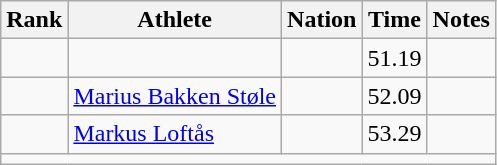<table class="wikitable sortable" style="text-align:center;">
<tr>
<th scope="col" style="width: 10px;">Rank</th>
<th scope="col">Athlete</th>
<th scope="col">Nation</th>
<th scope="col">Time</th>
<th scope="col">Notes</th>
</tr>
<tr>
<td></td>
<td align=left></td>
<td align=left></td>
<td>51.19</td>
<td></td>
</tr>
<tr>
<td></td>
<td align=left><a href='#'>Marius Bakken Støle</a></td>
<td align=left></td>
<td>52.09</td>
<td></td>
</tr>
<tr>
<td></td>
<td align=left><a href='#'>Markus Loftås</a></td>
<td align=left></td>
<td>53.29</td>
<td></td>
</tr>
<tr class="sortbottom">
<td colspan="5"></td>
</tr>
</table>
